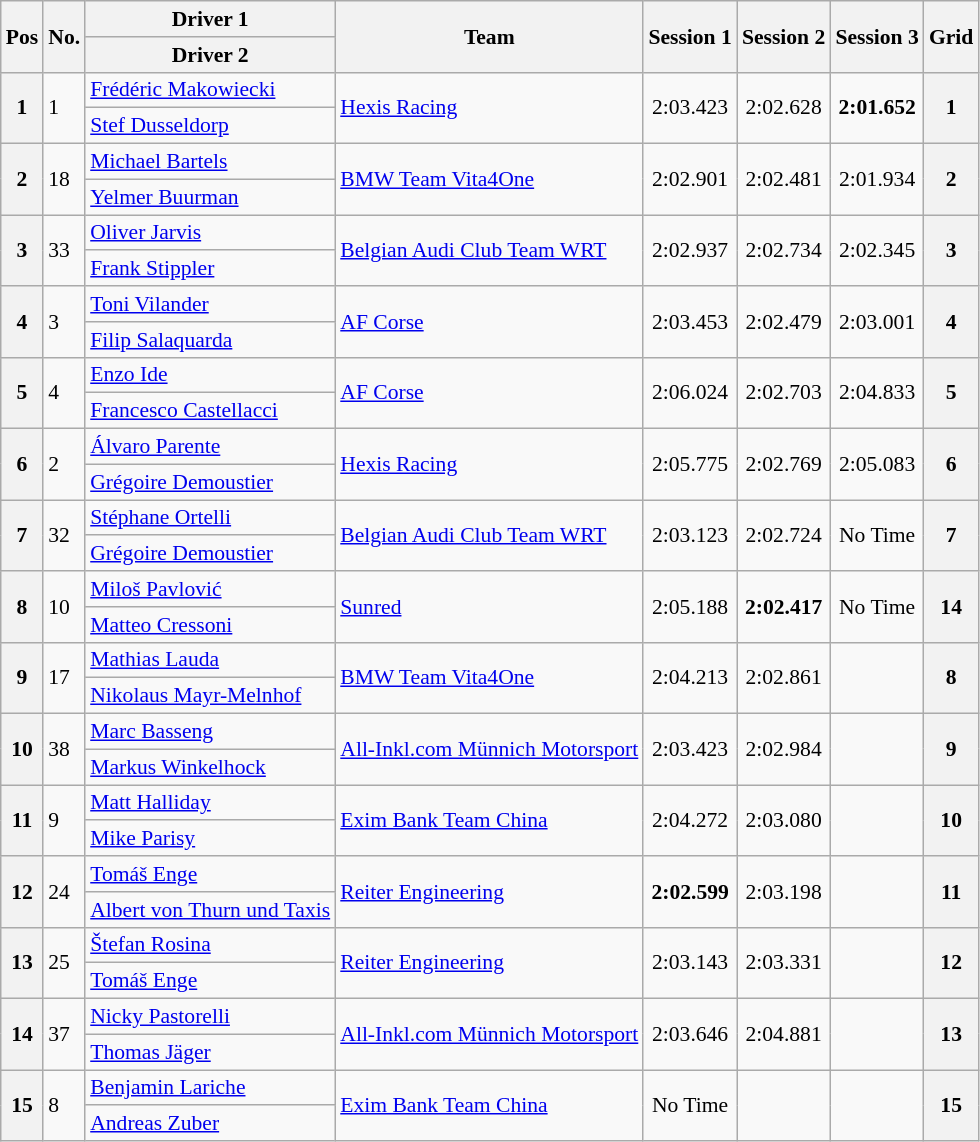<table class="wikitable" style="font-size: 90%;">
<tr>
<th rowspan=2>Pos</th>
<th rowspan=2>No.</th>
<th>Driver 1</th>
<th rowspan=2>Team</th>
<th rowspan=2>Session 1</th>
<th rowspan=2>Session 2</th>
<th rowspan=2>Session 3</th>
<th rowspan=2>Grid</th>
</tr>
<tr>
<th>Driver 2</th>
</tr>
<tr>
<th rowspan=2>1</th>
<td rowspan=2>1</td>
<td> <a href='#'>Frédéric Makowiecki</a></td>
<td rowspan=2> <a href='#'>Hexis Racing</a></td>
<td rowspan=2 align="center">2:03.423</td>
<td rowspan=2 align="center">2:02.628</td>
<td rowspan=2 align="center"><strong>2:01.652</strong></td>
<th rowspan=2>1</th>
</tr>
<tr>
<td> <a href='#'>Stef Dusseldorp</a></td>
</tr>
<tr>
<th rowspan=2>2</th>
<td rowspan=2>18</td>
<td> <a href='#'>Michael Bartels</a></td>
<td rowspan=2> <a href='#'>BMW Team Vita4One</a></td>
<td rowspan=2 align="center">2:02.901</td>
<td rowspan=2 align="center">2:02.481</td>
<td rowspan=2 align="center">2:01.934</td>
<th rowspan=2>2</th>
</tr>
<tr>
<td> <a href='#'>Yelmer Buurman</a></td>
</tr>
<tr>
<th rowspan=2>3</th>
<td rowspan=2>33</td>
<td> <a href='#'>Oliver Jarvis</a></td>
<td rowspan=2> <a href='#'>Belgian Audi Club Team WRT</a></td>
<td rowspan=2 align="center">2:02.937</td>
<td rowspan=2 align="center">2:02.734</td>
<td rowspan=2 align="center">2:02.345</td>
<th rowspan=2>3</th>
</tr>
<tr>
<td> <a href='#'>Frank Stippler</a></td>
</tr>
<tr>
<th rowspan=2>4</th>
<td rowspan=2>3</td>
<td> <a href='#'>Toni Vilander</a></td>
<td rowspan=2> <a href='#'>AF Corse</a></td>
<td rowspan=2 align="center">2:03.453</td>
<td rowspan=2 align="center">2:02.479</td>
<td rowspan=2 align="center">2:03.001</td>
<th rowspan=2>4</th>
</tr>
<tr>
<td> <a href='#'>Filip Salaquarda</a></td>
</tr>
<tr>
<th rowspan=2>5</th>
<td rowspan=2>4</td>
<td> <a href='#'>Enzo Ide</a></td>
<td rowspan=2> <a href='#'>AF Corse</a></td>
<td rowspan=2 align="center">2:06.024</td>
<td rowspan=2 align="center">2:02.703</td>
<td rowspan=2 align="center">2:04.833</td>
<th rowspan=2>5</th>
</tr>
<tr>
<td> <a href='#'>Francesco Castellacci</a></td>
</tr>
<tr>
<th rowspan=2>6</th>
<td rowspan=2>2</td>
<td> <a href='#'>Álvaro Parente</a></td>
<td rowspan=2> <a href='#'>Hexis Racing</a></td>
<td rowspan=2 align="center">2:05.775</td>
<td rowspan=2 align="center">2:02.769</td>
<td rowspan=2 align="center">2:05.083</td>
<th rowspan=2>6</th>
</tr>
<tr>
<td> <a href='#'>Grégoire Demoustier</a></td>
</tr>
<tr>
<th rowspan=2>7</th>
<td rowspan=2>32</td>
<td> <a href='#'>Stéphane Ortelli</a></td>
<td rowspan=2> <a href='#'>Belgian Audi Club Team WRT</a></td>
<td rowspan=2 align="center">2:03.123</td>
<td rowspan=2 align="center">2:02.724</td>
<td rowspan=2 align="center">No Time</td>
<th rowspan=2>7</th>
</tr>
<tr>
<td> <a href='#'>Grégoire Demoustier</a></td>
</tr>
<tr>
<th rowspan=2>8</th>
<td rowspan=2>10</td>
<td> <a href='#'>Miloš Pavlović</a></td>
<td rowspan=2> <a href='#'>Sunred</a></td>
<td rowspan=2 align="center">2:05.188</td>
<td rowspan=2 align="center"><strong>2:02.417</strong></td>
<td rowspan=2 align="center">No Time</td>
<th rowspan=2>14</th>
</tr>
<tr>
<td> <a href='#'>Matteo Cressoni</a></td>
</tr>
<tr>
<th rowspan=2>9</th>
<td rowspan=2>17</td>
<td> <a href='#'>Mathias Lauda</a></td>
<td rowspan=2> <a href='#'>BMW Team Vita4One</a></td>
<td rowspan=2 align="center">2:04.213</td>
<td rowspan=2 align="center">2:02.861</td>
<td rowspan=2 align="center"></td>
<th rowspan=2>8</th>
</tr>
<tr>
<td> <a href='#'>Nikolaus Mayr-Melnhof</a></td>
</tr>
<tr>
<th rowspan=2>10</th>
<td rowspan=2>38</td>
<td> <a href='#'>Marc Basseng</a></td>
<td rowspan=2> <a href='#'>All-Inkl.com Münnich Motorsport</a></td>
<td rowspan=2 align="center">2:03.423</td>
<td rowspan=2 align="center">2:02.984</td>
<td rowspan=2 align="center"></td>
<th rowspan=2>9</th>
</tr>
<tr>
<td> <a href='#'>Markus Winkelhock</a></td>
</tr>
<tr>
<th rowspan=2>11</th>
<td rowspan=2>9</td>
<td> <a href='#'>Matt Halliday</a></td>
<td rowspan=2> <a href='#'>Exim Bank Team China</a></td>
<td rowspan=2 align="center">2:04.272</td>
<td rowspan=2 align="center">2:03.080</td>
<td rowspan=2 align="center"></td>
<th rowspan=2>10</th>
</tr>
<tr>
<td> <a href='#'>Mike Parisy</a></td>
</tr>
<tr>
<th rowspan=2>12</th>
<td rowspan=2>24</td>
<td> <a href='#'>Tomáš Enge</a></td>
<td rowspan=2> <a href='#'>Reiter Engineering</a></td>
<td rowspan=2 align="center"><strong>2:02.599</strong></td>
<td rowspan=2 align="center">2:03.198</td>
<td rowspan=2 align="center"></td>
<th rowspan=2>11</th>
</tr>
<tr>
<td> <a href='#'>Albert von Thurn und Taxis</a></td>
</tr>
<tr>
<th rowspan=2>13</th>
<td rowspan=2>25</td>
<td> <a href='#'>Štefan Rosina</a></td>
<td rowspan=2> <a href='#'>Reiter Engineering</a></td>
<td rowspan=2 align="center">2:03.143</td>
<td rowspan=2 align="center">2:03.331</td>
<td rowspan=2 align="center"></td>
<th rowspan=2>12</th>
</tr>
<tr>
<td> <a href='#'>Tomáš Enge</a></td>
</tr>
<tr>
<th rowspan=2>14</th>
<td rowspan=2>37</td>
<td> <a href='#'>Nicky Pastorelli</a></td>
<td rowspan=2> <a href='#'>All-Inkl.com Münnich Motorsport</a></td>
<td rowspan=2 align="center">2:03.646</td>
<td rowspan=2 align="center">2:04.881</td>
<td rowspan=2 align="center"></td>
<th rowspan=2>13</th>
</tr>
<tr>
<td> <a href='#'>Thomas Jäger</a></td>
</tr>
<tr>
<th rowspan=2>15</th>
<td rowspan=2>8</td>
<td> <a href='#'>Benjamin Lariche</a></td>
<td rowspan=2> <a href='#'>Exim Bank Team China</a></td>
<td rowspan=2 align="center">No Time</td>
<td rowspan=2 align="center"></td>
<td rowspan=2 align="center"></td>
<th rowspan=2>15</th>
</tr>
<tr>
<td> <a href='#'>Andreas Zuber</a></td>
</tr>
</table>
